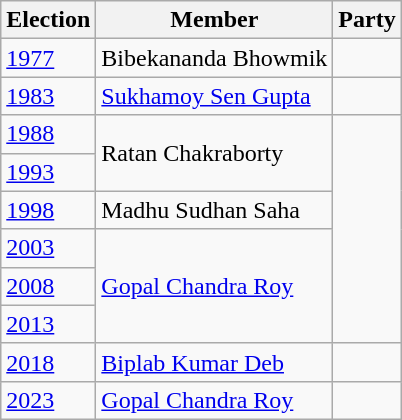<table class="wikitable sortable">
<tr>
<th>Election</th>
<th>Member</th>
<th colspan=2>Party</th>
</tr>
<tr>
<td><a href='#'>1977</a></td>
<td>Bibekananda Bhowmik</td>
<td></td>
</tr>
<tr>
<td><a href='#'>1983</a></td>
<td><a href='#'>Sukhamoy Sen Gupta</a></td>
<td></td>
</tr>
<tr>
<td><a href='#'>1988</a></td>
<td rowspan=2>Ratan Chakraborty</td>
</tr>
<tr>
<td><a href='#'>1993</a></td>
</tr>
<tr>
<td><a href='#'>1998</a></td>
<td>Madhu Sudhan Saha</td>
</tr>
<tr>
<td><a href='#'>2003</a></td>
<td rowspan=3><a href='#'>Gopal Chandra Roy</a></td>
</tr>
<tr>
<td><a href='#'>2008</a></td>
</tr>
<tr>
<td><a href='#'>2013</a></td>
</tr>
<tr>
<td><a href='#'>2018</a></td>
<td><a href='#'>Biplab Kumar Deb</a></td>
<td></td>
</tr>
<tr>
<td><a href='#'>2023</a></td>
<td><a href='#'>Gopal Chandra Roy</a></td>
<td></td>
</tr>
</table>
